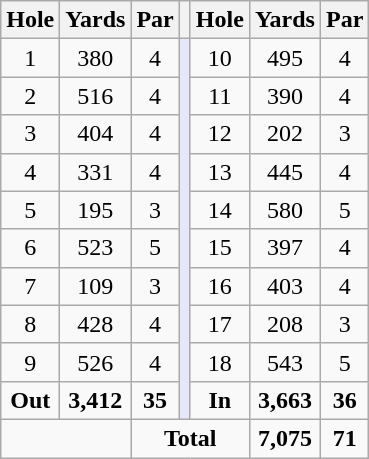<table class="wikitable" style="text-align:center; font-size:100%;">
<tr>
<th>Hole</th>
<th>Yards</th>
<th>Par</th>
<th></th>
<th>Hole</th>
<th>Yards</th>
<th>Par</th>
</tr>
<tr>
<td>1</td>
<td>380</td>
<td>4</td>
<td rowspan=10 style="background:#E6E8FA;"></td>
<td>10</td>
<td>495</td>
<td>4</td>
</tr>
<tr>
<td>2</td>
<td>516</td>
<td>4</td>
<td>11</td>
<td>390</td>
<td>4</td>
</tr>
<tr>
<td>3</td>
<td>404</td>
<td>4</td>
<td>12</td>
<td>202</td>
<td>3</td>
</tr>
<tr>
<td>4</td>
<td>331</td>
<td>4</td>
<td>13</td>
<td>445</td>
<td>4</td>
</tr>
<tr>
<td>5</td>
<td>195</td>
<td>3</td>
<td>14</td>
<td>580</td>
<td>5</td>
</tr>
<tr>
<td>6</td>
<td>523</td>
<td>5</td>
<td>15</td>
<td>397</td>
<td>4</td>
</tr>
<tr>
<td>7</td>
<td>109</td>
<td>3</td>
<td>16</td>
<td>403</td>
<td>4</td>
</tr>
<tr>
<td>8</td>
<td>428</td>
<td>4</td>
<td>17</td>
<td>208</td>
<td>3</td>
</tr>
<tr>
<td>9</td>
<td>526</td>
<td>4</td>
<td>18</td>
<td>543</td>
<td>5</td>
</tr>
<tr>
<td><strong>Out</strong></td>
<td><strong>3,412</strong></td>
<td><strong>35</strong></td>
<td><strong>In</strong></td>
<td><strong>3,663</strong></td>
<td><strong>36</strong></td>
</tr>
<tr>
<td colspan=2 align=left></td>
<td colspan=3><strong>Total</strong></td>
<td><strong>7,075</strong></td>
<td><strong>71</strong></td>
</tr>
</table>
